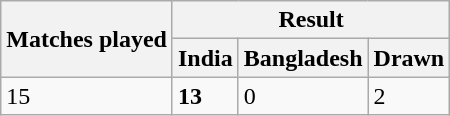<table class="wikitable">
<tr>
<th rowspan=2>Matches played</th>
<th colspan=3>Result</th>
</tr>
<tr>
<th>India</th>
<th>Bangladesh</th>
<th>Drawn</th>
</tr>
<tr>
<td>15</td>
<td><strong>13</strong></td>
<td>0</td>
<td>2</td>
</tr>
</table>
